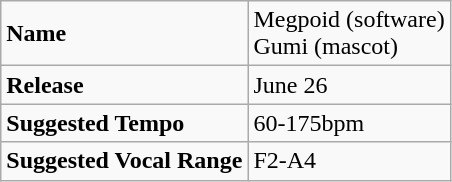<table class="wikitable">
<tr>
<td><strong>Name</strong></td>
<td>Megpoid (software) <br>Gumi (mascot)</td>
</tr>
<tr>
<td><strong>Release</strong></td>
<td>June 26</td>
</tr>
<tr>
<td><strong>Suggested Tempo</strong></td>
<td>60-175bpm</td>
</tr>
<tr>
<td><strong>Suggested Vocal Range</strong></td>
<td>F2-A4</td>
</tr>
</table>
